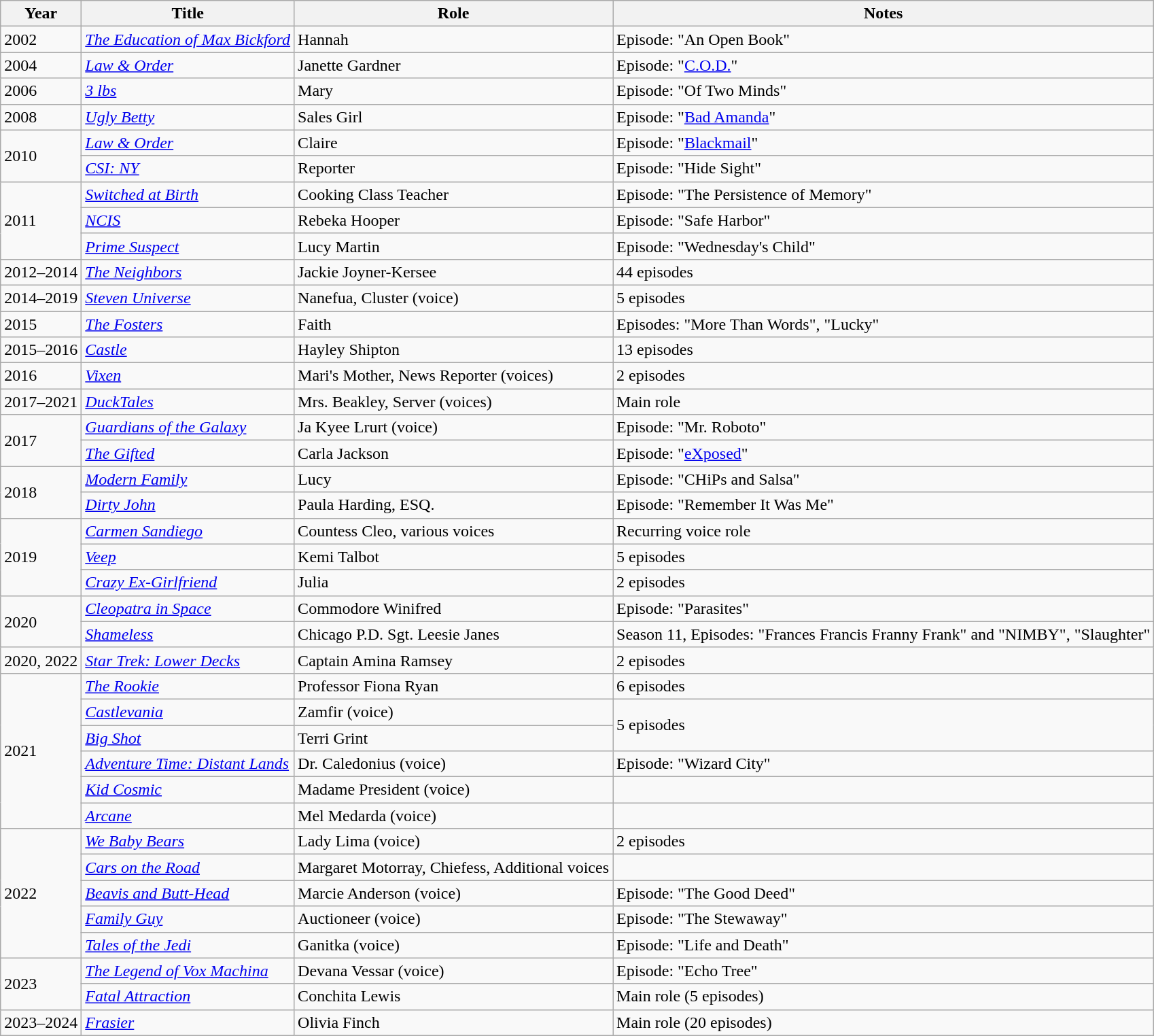<table class="wikitable sortable plainrowheaders">
<tr>
<th scope="col">Year</th>
<th scope="col">Title</th>
<th scope="col">Role</th>
<th scope="col" class="unsortable">Notes</th>
</tr>
<tr>
<td>2002</td>
<td><em><a href='#'>The Education of Max Bickford</a></em></td>
<td>Hannah</td>
<td>Episode: "An Open Book"</td>
</tr>
<tr>
<td>2004</td>
<td><em><a href='#'>Law & Order</a></em></td>
<td>Janette Gardner</td>
<td>Episode: "<a href='#'>C.O.D.</a>"</td>
</tr>
<tr>
<td>2006</td>
<td><em><a href='#'>3 lbs</a></em></td>
<td>Mary</td>
<td>Episode: "Of Two Minds"</td>
</tr>
<tr>
<td>2008</td>
<td><em><a href='#'>Ugly Betty</a></em></td>
<td>Sales Girl</td>
<td>Episode: "<a href='#'>Bad Amanda</a>"</td>
</tr>
<tr>
<td rowspan="2">2010</td>
<td><em><a href='#'>Law & Order</a></em></td>
<td>Claire</td>
<td>Episode: "<a href='#'>Blackmail</a>"</td>
</tr>
<tr>
<td><em><a href='#'>CSI: NY</a></em></td>
<td>Reporter</td>
<td>Episode: "Hide Sight"</td>
</tr>
<tr>
<td rowspan="3">2011</td>
<td><em><a href='#'>Switched at Birth</a></em></td>
<td>Cooking Class Teacher</td>
<td>Episode: "The Persistence of Memory"</td>
</tr>
<tr>
<td><em><a href='#'>NCIS</a></em></td>
<td>Rebeka Hooper</td>
<td>Episode: "Safe Harbor"</td>
</tr>
<tr>
<td><em><a href='#'>Prime Suspect</a></em></td>
<td>Lucy Martin</td>
<td>Episode: "Wednesday's Child"</td>
</tr>
<tr>
<td>2012–2014</td>
<td><em><a href='#'>The Neighbors</a></em></td>
<td>Jackie Joyner-Kersee</td>
<td>44 episodes</td>
</tr>
<tr>
<td>2014–2019</td>
<td><em><a href='#'>Steven Universe</a></em></td>
<td>Nanefua, Cluster (voice)</td>
<td>5 episodes</td>
</tr>
<tr>
<td>2015</td>
<td><em><a href='#'>The Fosters</a></em></td>
<td>Faith</td>
<td>Episodes: "More Than Words", "Lucky"</td>
</tr>
<tr>
<td>2015–2016</td>
<td><em><a href='#'>Castle</a></em></td>
<td>Hayley Shipton</td>
<td>13 episodes</td>
</tr>
<tr>
<td>2016</td>
<td><em><a href='#'>Vixen</a></em></td>
<td>Mari's Mother, News Reporter (voices)</td>
<td>2 episodes</td>
</tr>
<tr>
<td>2017–2021</td>
<td><em><a href='#'>DuckTales</a></em></td>
<td>Mrs. Beakley, Server (voices)</td>
<td>Main role</td>
</tr>
<tr>
<td rowspan="2">2017</td>
<td><a href='#'><em>Guardians of the Galaxy</em></a></td>
<td>Ja Kyee Lrurt (voice)</td>
<td>Episode: "Mr. Roboto"</td>
</tr>
<tr>
<td><em><a href='#'>The Gifted</a></em></td>
<td>Carla Jackson</td>
<td>Episode: "<a href='#'>eXposed</a>"</td>
</tr>
<tr>
<td rowspan="2">2018</td>
<td><em><a href='#'>Modern Family</a></em></td>
<td>Lucy</td>
<td>Episode: "CHiPs and Salsa"</td>
</tr>
<tr>
<td><em><a href='#'>Dirty John</a></em></td>
<td>Paula Harding, ESQ.</td>
<td>Episode: "Remember It Was Me"</td>
</tr>
<tr>
<td rowspan="3">2019</td>
<td><em><a href='#'>Carmen Sandiego</a></em></td>
<td>Countess Cleo, various voices</td>
<td>Recurring voice role</td>
</tr>
<tr>
<td><em><a href='#'>Veep</a></em></td>
<td>Kemi Talbot</td>
<td>5 episodes</td>
</tr>
<tr>
<td><em><a href='#'>Crazy Ex-Girlfriend</a></em></td>
<td>Julia</td>
<td>2 episodes</td>
</tr>
<tr>
<td rowspan="2">2020</td>
<td><em><a href='#'>Cleopatra in Space</a></em></td>
<td>Commodore Winifred</td>
<td>Episode: "Parasites"</td>
</tr>
<tr>
<td><em><a href='#'>Shameless</a></em></td>
<td>Chicago P.D. Sgt. Leesie Janes</td>
<td>Season 11, Episodes: "Frances Francis Franny Frank" and "NIMBY", "Slaughter"</td>
</tr>
<tr>
<td>2020, 2022</td>
<td><em><a href='#'>Star Trek: Lower Decks</a></em></td>
<td>Captain Amina Ramsey</td>
<td>2 episodes</td>
</tr>
<tr>
<td rowspan="6">2021</td>
<td><a href='#'><em>The Rookie</em></a></td>
<td>Professor Fiona Ryan</td>
<td>6 episodes</td>
</tr>
<tr>
<td><a href='#'><em>Castlevania</em></a></td>
<td>Zamfir (voice)</td>
<td rowspan="2">5 episodes</td>
</tr>
<tr>
<td><a href='#'><em>Big Shot</em></a></td>
<td>Terri Grint</td>
</tr>
<tr>
<td><em><a href='#'>Adventure Time: Distant Lands</a></em></td>
<td>Dr. Caledonius (voice)</td>
<td>Episode: "Wizard City"</td>
</tr>
<tr>
<td><em><a href='#'>Kid Cosmic</a></em></td>
<td>Madame President (voice)</td>
<td></td>
</tr>
<tr>
<td><em><a href='#'>Arcane</a></em></td>
<td>Mel Medarda (voice)</td>
<td></td>
</tr>
<tr>
<td rowspan="5">2022</td>
<td><em><a href='#'>We Baby Bears</a></em></td>
<td>Lady Lima (voice)</td>
<td>2 episodes</td>
</tr>
<tr>
<td><em><a href='#'>Cars on the Road</a></em></td>
<td>Margaret Motorray, Chiefess, Additional voices</td>
<td></td>
</tr>
<tr>
<td><em><a href='#'>Beavis and Butt-Head</a></em></td>
<td>Marcie Anderson (voice)</td>
<td>Episode: "The Good Deed"</td>
</tr>
<tr>
<td><em><a href='#'>Family Guy</a></em></td>
<td>Auctioneer (voice)</td>
<td>Episode: "The Stewaway"</td>
</tr>
<tr>
<td><em><a href='#'>Tales of the Jedi</a></em></td>
<td>Ganitka (voice)</td>
<td>Episode: "Life and Death"</td>
</tr>
<tr>
<td rowspan="2">2023</td>
<td><em><a href='#'>The Legend of Vox Machina</a></em></td>
<td>Devana Vessar (voice)</td>
<td>Episode: "Echo Tree"</td>
</tr>
<tr>
<td><em><a href='#'>Fatal Attraction</a></em></td>
<td>Conchita Lewis</td>
<td>Main role (5 episodes)</td>
</tr>
<tr>
<td>2023–2024</td>
<td><em><a href='#'>Frasier</a></em></td>
<td>Olivia Finch</td>
<td>Main role (20 episodes)</td>
</tr>
</table>
